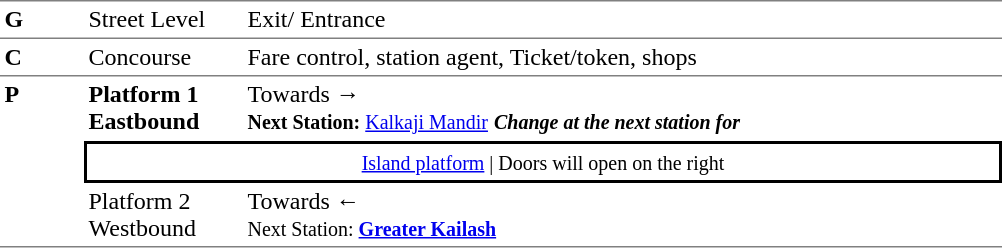<table table border=0 cellspacing=0 cellpadding=3>
<tr>
<td style="border-top:solid 1px grey;border-bottom:solid 1px grey;" width=50 valign=top><strong>G</strong></td>
<td style="border-top:solid 1px grey;border-bottom:solid 1px grey;" width=100 valign=top>Street Level</td>
<td style="border-top:solid 1px grey;border-bottom:solid 1px grey;" width=500 valign=top>Exit/ Entrance</td>
</tr>
<tr>
<td style="border-bottom:solid 1px grey;"><strong>C</strong></td>
<td style="border-bottom:solid 1px grey;">Concourse</td>
<td style="border-bottom:solid 1px grey;">Fare control, station agent, Ticket/token, shops</td>
</tr>
<tr>
<td style="border-bottom:solid 1px grey;" width=50 rowspan=3 valign=top><strong>P</strong></td>
<td style="border-bottom:solid 1px white;" width=100><span><strong>Platform 1</strong><br><strong>Eastbound</strong></span></td>
<td style="border-bottom:solid 1px white;" width=500>Towards → <br><small><strong>Next Station:</strong> <a href='#'>Kalkaji Mandir</a></small> <small><strong><em>Change at the next station for <strong><em></small></td>
</tr>
<tr>
<td style="border-top:solid 2px black;border-right:solid 2px black;border-left:solid 2px black;border-bottom:solid 2px black;text-align:center;" colspan=2><small><a href='#'>Island platform</a> | Doors will open on the right </small></td>
</tr>
<tr>
<td style="border-bottom:solid 1px grey;" width=100><span></strong>Platform 2<strong><br></strong>Westbound<strong></span></td>
<td style="border-bottom:solid 1px grey;" width="500">Towards ← <br><small></strong>Next Station:<strong> <a href='#'>Greater Kailash</a></small></td>
</tr>
</table>
